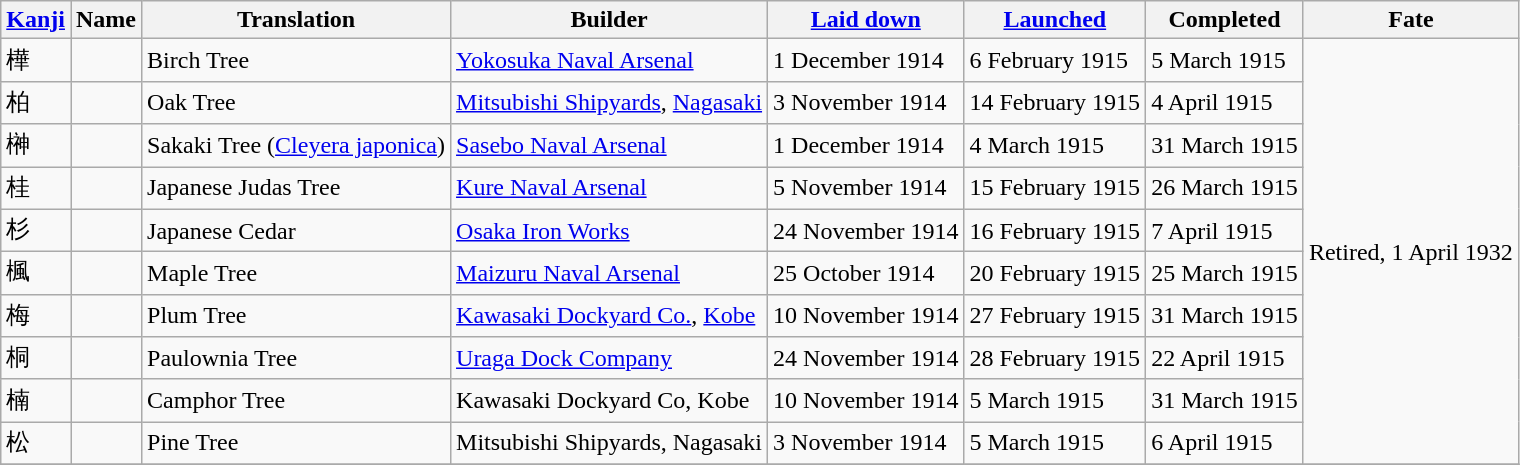<table class="wikitable plainrowheaders">
<tr>
<th scope="col"><a href='#'>Kanji</a></th>
<th scope="col">Name</th>
<th scope="col">Translation</th>
<th scope="col">Builder</th>
<th scope="col"><a href='#'>Laid down</a></th>
<th scope="col"><a href='#'>Launched</a></th>
<th scope="col">Completed</th>
<th scope="col">Fate</th>
</tr>
<tr>
<td scope="row">樺</td>
<td></td>
<td>Birch Tree</td>
<td><a href='#'>Yokosuka Naval Arsenal</a></td>
<td>1 December 1914</td>
<td>6 February 1915</td>
<td>5 March 1915</td>
<td rowspan=10>Retired, 1 April 1932</td>
</tr>
<tr>
<td scope="row">柏</td>
<td></td>
<td>Oak Tree</td>
<td><a href='#'>Mitsubishi Shipyards</a>, <a href='#'>Nagasaki</a></td>
<td>3 November 1914</td>
<td>14 February 1915</td>
<td>4 April 1915</td>
</tr>
<tr>
<td scope="row">榊</td>
<td></td>
<td>Sakaki Tree (<a href='#'>Cleyera japonica</a>)</td>
<td><a href='#'>Sasebo Naval Arsenal</a></td>
<td>1 December 1914</td>
<td>4 March 1915</td>
<td>31 March 1915</td>
</tr>
<tr>
<td scope="row">桂</td>
<td></td>
<td>Japanese Judas Tree</td>
<td><a href='#'>Kure Naval Arsenal</a></td>
<td>5 November 1914</td>
<td>15 February 1915</td>
<td>26 March 1915</td>
</tr>
<tr>
<td scope="row">杉</td>
<td></td>
<td>Japanese Cedar</td>
<td><a href='#'>Osaka Iron Works</a></td>
<td>24 November 1914</td>
<td>16 February 1915</td>
<td>7 April 1915</td>
</tr>
<tr>
<td scope="row">楓</td>
<td></td>
<td>Maple Tree</td>
<td><a href='#'>Maizuru Naval Arsenal</a></td>
<td>25 October 1914</td>
<td>20 February 1915</td>
<td>25 March 1915</td>
</tr>
<tr>
<td scope="row">梅</td>
<td></td>
<td>Plum Tree</td>
<td><a href='#'>Kawasaki Dockyard Co.</a>, <a href='#'>Kobe</a></td>
<td>10 November 1914</td>
<td>27 February 1915</td>
<td>31 March 1915</td>
</tr>
<tr>
<td scope="row">桐</td>
<td></td>
<td>Paulownia Tree</td>
<td><a href='#'>Uraga Dock Company</a></td>
<td>24 November 1914</td>
<td>28 February 1915</td>
<td>22 April 1915</td>
</tr>
<tr>
<td scope="row">楠</td>
<td></td>
<td>Camphor Tree</td>
<td>Kawasaki Dockyard Co, Kobe</td>
<td>10 November 1914</td>
<td>5 March 1915</td>
<td>31 March 1915</td>
</tr>
<tr>
<td scope="row">松</td>
<td></td>
<td>Pine Tree</td>
<td>Mitsubishi Shipyards, Nagasaki</td>
<td>3 November 1914</td>
<td>5 March 1915</td>
<td>6 April 1915</td>
</tr>
<tr>
</tr>
</table>
